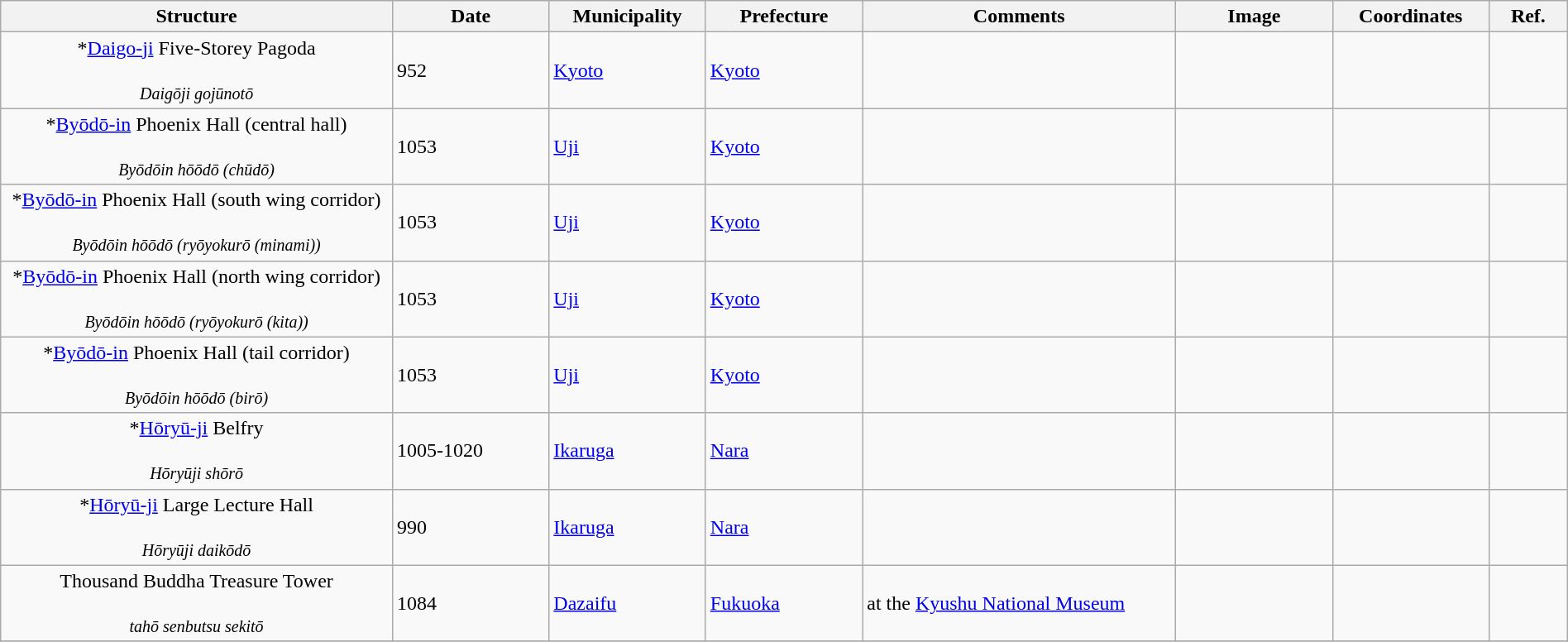<table class="wikitable sortable"  style="width:100%;">
<tr>
<th width="25%" align="left">Structure</th>
<th width="10%" align="left">Date</th>
<th width="10%" align="left">Municipality</th>
<th width="10%" align="left">Prefecture</th>
<th width="20%" align="left" class="unsortable">Comments</th>
<th width="10%" align="left" class="unsortable">Image</th>
<th width="10%" align="left" class="unsortable">Coordinates</th>
<th width="5%" align="left" class="unsortable">Ref.</th>
</tr>
<tr>
<td align="center">*<a href='#'>Daigo-ji</a> Five-Storey Pagoda<br><br><small><em>Daigōji gojūnotō</em></small></td>
<td>952</td>
<td><a href='#'>Kyoto</a></td>
<td><a href='#'>Kyoto</a></td>
<td></td>
<td></td>
<td></td>
<td></td>
</tr>
<tr>
<td align="center">*<a href='#'>Byōdō-in</a> Phoenix Hall (central hall)<br><br><small><em>Byōdōin hōōdō (chūdō)</em></small></td>
<td>1053</td>
<td><a href='#'>Uji</a></td>
<td><a href='#'>Kyoto</a></td>
<td></td>
<td></td>
<td></td>
<td></td>
</tr>
<tr>
<td align="center">*<a href='#'>Byōdō-in</a> Phoenix Hall (south wing corridor)<br><br><small><em>Byōdōin hōōdō (ryōyokurō (minami))</em></small></td>
<td>1053</td>
<td><a href='#'>Uji</a></td>
<td><a href='#'>Kyoto</a></td>
<td></td>
<td></td>
<td></td>
<td></td>
</tr>
<tr>
<td align="center">*<a href='#'>Byōdō-in</a> Phoenix Hall (north wing corridor)<br><br><small><em>Byōdōin hōōdō (ryōyokurō (kita))</em></small></td>
<td>1053</td>
<td><a href='#'>Uji</a></td>
<td><a href='#'>Kyoto</a></td>
<td></td>
<td></td>
<td></td>
<td></td>
</tr>
<tr>
<td align="center">*<a href='#'>Byōdō-in</a> Phoenix Hall (tail corridor)<br><br><small><em>Byōdōin hōōdō (birō)</em></small></td>
<td>1053</td>
<td><a href='#'>Uji</a></td>
<td><a href='#'>Kyoto</a></td>
<td></td>
<td></td>
<td></td>
<td></td>
</tr>
<tr>
<td align="center">*<a href='#'>Hōryū-ji</a> Belfry<br><br><small><em>Hōryūji shōrō</em></small></td>
<td>1005-1020</td>
<td><a href='#'>Ikaruga</a></td>
<td><a href='#'>Nara</a></td>
<td></td>
<td></td>
<td></td>
<td></td>
</tr>
<tr>
<td align="center">*<a href='#'>Hōryū-ji</a> Large Lecture Hall<br><br><small><em>Hōryūji daikōdō</em></small></td>
<td>990</td>
<td><a href='#'>Ikaruga</a></td>
<td><a href='#'>Nara</a></td>
<td></td>
<td></td>
<td></td>
<td></td>
</tr>
<tr>
<td align="center">Thousand Buddha Treasure Tower<br><br><small><em>tahō senbutsu sekitō</em></small></td>
<td>1084</td>
<td><a href='#'>Dazaifu</a></td>
<td><a href='#'>Fukuoka</a></td>
<td>at the <a href='#'>Kyushu National Museum</a></td>
<td></td>
<td></td>
<td></td>
</tr>
<tr>
</tr>
</table>
